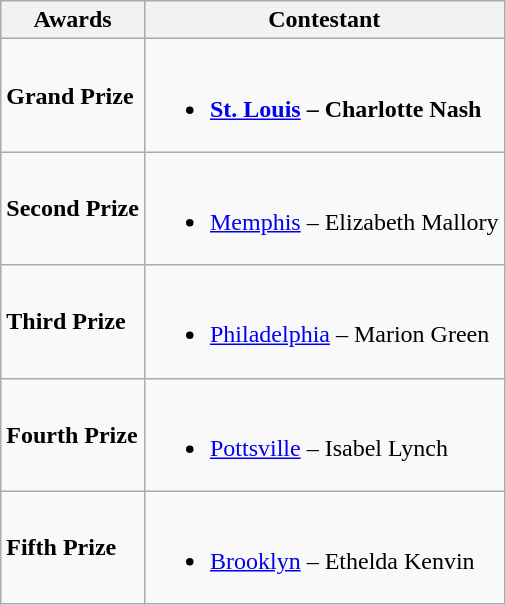<table class="wikitable">
<tr>
<th>Awards</th>
<th>Contestant</th>
</tr>
<tr>
<td><strong>Grand Prize</strong></td>
<td><br><ul><li><strong><a href='#'>St. Louis</a> – Charlotte Nash</strong></li></ul></td>
</tr>
<tr>
<td><strong>Second Prize</strong></td>
<td><br><ul><li><a href='#'>Memphis</a> – Elizabeth Mallory</li></ul></td>
</tr>
<tr>
<td><strong>Third Prize</strong></td>
<td><br><ul><li><a href='#'>Philadelphia</a> – Marion Green</li></ul></td>
</tr>
<tr>
<td><strong>Fourth Prize</strong></td>
<td><br><ul><li><a href='#'>Pottsville</a> – Isabel Lynch</li></ul></td>
</tr>
<tr>
<td><strong>Fifth Prize</strong></td>
<td><br><ul><li><a href='#'>Brooklyn</a> – Ethelda Kenvin</li></ul></td>
</tr>
</table>
